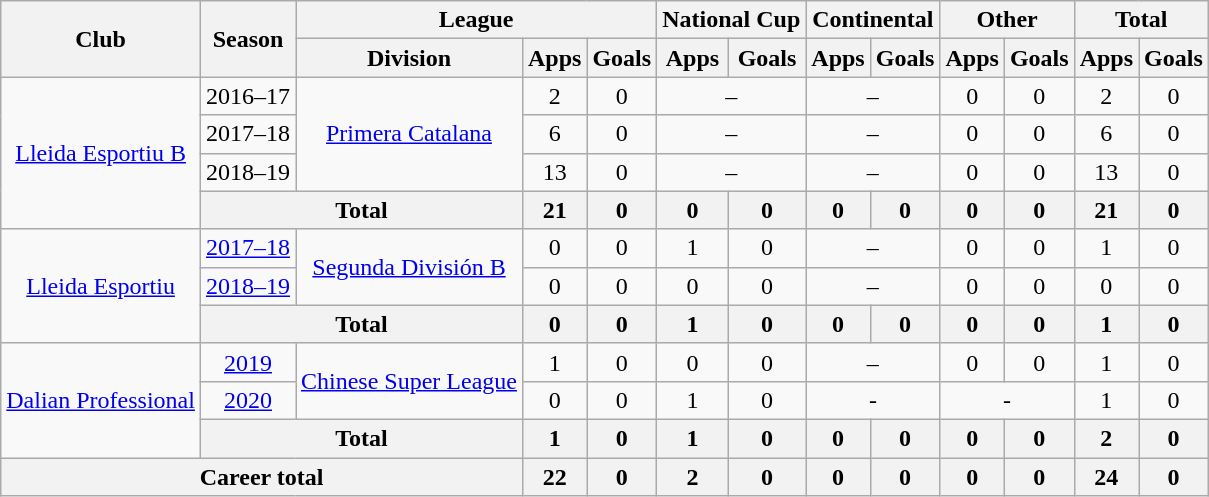<table class="wikitable" style="text-align: center">
<tr>
<th rowspan="2">Club</th>
<th rowspan="2">Season</th>
<th colspan="3">League</th>
<th colspan="2">National Cup</th>
<th colspan="2">Continental</th>
<th colspan="2">Other</th>
<th colspan="2">Total</th>
</tr>
<tr>
<th>Division</th>
<th>Apps</th>
<th>Goals</th>
<th>Apps</th>
<th>Goals</th>
<th>Apps</th>
<th>Goals</th>
<th>Apps</th>
<th>Goals</th>
<th>Apps</th>
<th>Goals</th>
</tr>
<tr>
<td rowspan="4"><a href='#'>Lleida Esportiu B</a></td>
<td>2016–17</td>
<td rowspan="3"><a href='#'>Primera Catalana</a></td>
<td>2</td>
<td>0</td>
<td colspan="2">–</td>
<td colspan="2">–</td>
<td>0</td>
<td>0</td>
<td>2</td>
<td>0</td>
</tr>
<tr>
<td>2017–18</td>
<td>6</td>
<td>0</td>
<td colspan="2">–</td>
<td colspan="2">–</td>
<td>0</td>
<td>0</td>
<td>6</td>
<td>0</td>
</tr>
<tr>
<td>2018–19</td>
<td>13</td>
<td>0</td>
<td colspan="2">–</td>
<td colspan="2">–</td>
<td>0</td>
<td>0</td>
<td>13</td>
<td>0</td>
</tr>
<tr>
<th colspan=2>Total</th>
<th>21</th>
<th>0</th>
<th>0</th>
<th>0</th>
<th>0</th>
<th>0</th>
<th>0</th>
<th>0</th>
<th>21</th>
<th>0</th>
</tr>
<tr>
<td rowspan="3"><a href='#'>Lleida Esportiu</a></td>
<td><a href='#'>2017–18</a></td>
<td rowspan="2"><a href='#'>Segunda División B</a></td>
<td>0</td>
<td>0</td>
<td>1</td>
<td>0</td>
<td colspan="2">–</td>
<td>0</td>
<td>0</td>
<td>1</td>
<td>0</td>
</tr>
<tr>
<td><a href='#'>2018–19</a></td>
<td>0</td>
<td>0</td>
<td>0</td>
<td>0</td>
<td colspan="2">–</td>
<td>0</td>
<td>0</td>
<td>0</td>
<td>0</td>
</tr>
<tr>
<th colspan=2>Total</th>
<th>0</th>
<th>0</th>
<th>1</th>
<th>0</th>
<th>0</th>
<th>0</th>
<th>0</th>
<th>0</th>
<th>1</th>
<th>0</th>
</tr>
<tr>
<td rowspan=3><a href='#'>Dalian Professional</a></td>
<td><a href='#'>2019</a></td>
<td rowspan=2><a href='#'>Chinese Super League</a></td>
<td>1</td>
<td>0</td>
<td>0</td>
<td>0</td>
<td colspan="2">–</td>
<td>0</td>
<td>0</td>
<td>1</td>
<td>0</td>
</tr>
<tr>
<td><a href='#'>2020</a></td>
<td>0</td>
<td>0</td>
<td>1</td>
<td>0</td>
<td colspan="2">-</td>
<td colspan="2">-</td>
<td>1</td>
<td>0</td>
</tr>
<tr>
<th colspan="2">Total</th>
<th>1</th>
<th>0</th>
<th>1</th>
<th>0</th>
<th>0</th>
<th>0</th>
<th>0</th>
<th>0</th>
<th>2</th>
<th>0</th>
</tr>
<tr>
<th colspan=3>Career total</th>
<th>22</th>
<th>0</th>
<th>2</th>
<th>0</th>
<th>0</th>
<th>0</th>
<th>0</th>
<th>0</th>
<th>24</th>
<th>0</th>
</tr>
</table>
